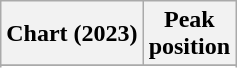<table class="wikitable sortable plainrowheaders" style="text-align:center">
<tr>
<th scope="col">Chart (2023)</th>
<th scope="col">Peak<br>position</th>
</tr>
<tr>
</tr>
<tr>
</tr>
</table>
